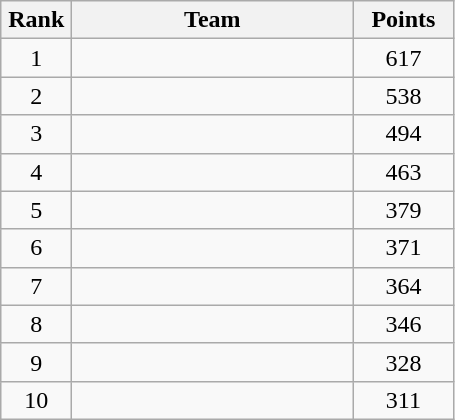<table class="wikitable" style="text-align:center;">
<tr>
<th width=40>Rank</th>
<th width=180>Team</th>
<th width=60>Points</th>
</tr>
<tr>
<td>1</td>
<td align=left></td>
<td>617</td>
</tr>
<tr>
<td>2</td>
<td align=left></td>
<td>538</td>
</tr>
<tr>
<td>3</td>
<td align=left></td>
<td>494</td>
</tr>
<tr>
<td>4</td>
<td align=left></td>
<td>463</td>
</tr>
<tr>
<td>5</td>
<td align=left></td>
<td>379</td>
</tr>
<tr>
<td>6</td>
<td align=left></td>
<td>371</td>
</tr>
<tr>
<td>7</td>
<td align=left></td>
<td>364</td>
</tr>
<tr>
<td>8</td>
<td align=left></td>
<td>346</td>
</tr>
<tr>
<td>9</td>
<td align=left></td>
<td>328</td>
</tr>
<tr>
<td>10</td>
<td align=left></td>
<td>311</td>
</tr>
</table>
